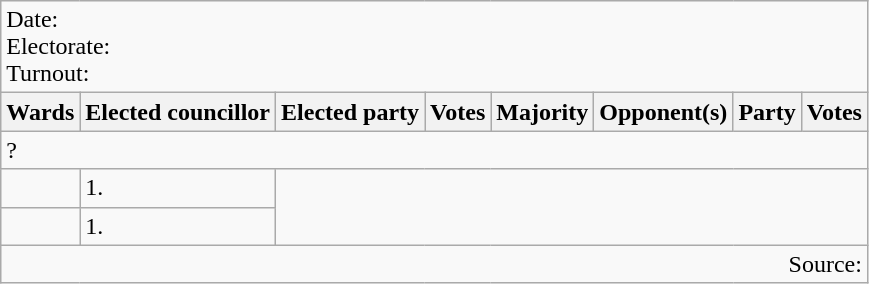<table class=wikitable>
<tr>
<td colspan=8>Date: <br>Electorate: <br>Turnout:</td>
</tr>
<tr>
<th>Wards</th>
<th>Elected councillor</th>
<th>Elected party</th>
<th>Votes</th>
<th>Majority</th>
<th>Opponent(s)</th>
<th>Party</th>
<th>Votes</th>
</tr>
<tr>
<td colspan=8>?</td>
</tr>
<tr>
<td></td>
<td>1.</td>
</tr>
<tr>
<td></td>
<td>1.</td>
</tr>
<tr>
<td colspan=8 align=right>Source:</td>
</tr>
</table>
